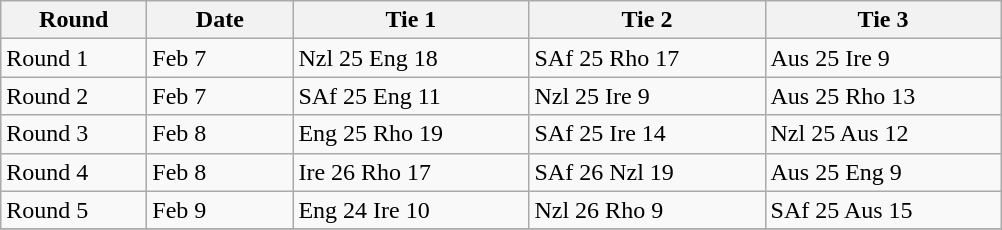<table class="wikitable" style="font-size: 100%">
<tr>
<th width=90>Round</th>
<th width=90>Date</th>
<th width=150>Tie 1</th>
<th width=150>Tie 2</th>
<th width=150>Tie 3</th>
</tr>
<tr>
<td>Round 1</td>
<td>Feb 7</td>
<td>Nzl 25 Eng 18</td>
<td>SAf 25 Rho 17</td>
<td>Aus 25 Ire 9</td>
</tr>
<tr>
<td>Round 2</td>
<td>Feb 7</td>
<td>SAf 25 Eng 11</td>
<td>Nzl 25 Ire 9</td>
<td>Aus 25 Rho 13</td>
</tr>
<tr>
<td>Round 3</td>
<td>Feb 8</td>
<td>Eng 25 Rho 19</td>
<td>SAf 25 Ire 14</td>
<td>Nzl 25 Aus 12</td>
</tr>
<tr>
<td>Round 4</td>
<td>Feb 8</td>
<td>Ire 26 Rho 17</td>
<td>SAf 26 Nzl 19</td>
<td>Aus 25 Eng 9</td>
</tr>
<tr>
<td>Round 5</td>
<td>Feb 9</td>
<td>Eng 24 Ire 10</td>
<td>Nzl 26 Rho 9</td>
<td>SAf 25 Aus 15</td>
</tr>
<tr>
</tr>
</table>
